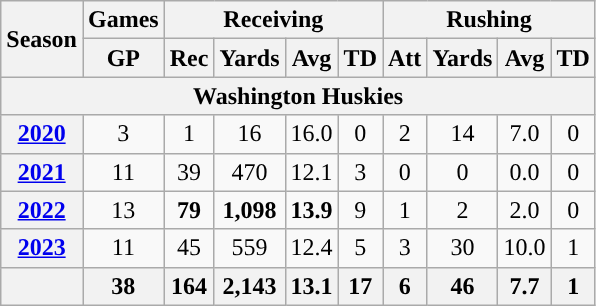<table class="wikitable" style="text-align:center;">
<tr>
<th rowspan="2">Season</th>
<th>Games</th>
<th colspan="4">Receiving</th>
<th colspan="4">Rushing</th>
</tr>
<tr>
<th>GP</th>
<th>Rec</th>
<th>Yards</th>
<th>Avg</th>
<th>TD</th>
<th>Att</th>
<th>Yards</th>
<th>Avg</th>
<th>TD</th>
</tr>
<tr>
<th colspan="11">Washington Huskies</th>
</tr>
<tr>
<th><a href='#'>2020</a></th>
<td>3</td>
<td>1</td>
<td>16</td>
<td>16.0</td>
<td>0</td>
<td>2</td>
<td>14</td>
<td>7.0</td>
<td>0</td>
</tr>
<tr>
<th><a href='#'>2021</a></th>
<td>11</td>
<td>39</td>
<td>470</td>
<td>12.1</td>
<td>3</td>
<td>0</td>
<td>0</td>
<td>0.0</td>
<td>0</td>
</tr>
<tr>
<th><a href='#'>2022</a></th>
<td>13</td>
<td><strong>79</strong></td>
<td><strong>1,098</strong></td>
<td><strong>13.9</strong></td>
<td>9</td>
<td>1</td>
<td>2</td>
<td>2.0</td>
<td>0</td>
</tr>
<tr>
<th><a href='#'>2023</a></th>
<td>11</td>
<td>45</td>
<td>559</td>
<td>12.4</td>
<td>5</td>
<td>3</td>
<td>30</td>
<td>10.0</td>
<td>1</td>
</tr>
<tr>
<th></th>
<th>38</th>
<th>164</th>
<th>2,143</th>
<th>13.1</th>
<th>17</th>
<th>6</th>
<th>46</th>
<th>7.7</th>
<th>1</th>
</tr>
</table>
